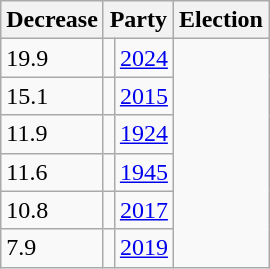<table class="wikitable sortable">
<tr>
<th>Decrease </th>
<th colspan="2">Party</th>
<th>Election</th>
</tr>
<tr>
<td>19.9</td>
<td></td>
<td rowspan="1" scope="row" style="text-align: left;"><a href='#'>2024</a></td>
</tr>
<tr>
<td>15.1</td>
<td></td>
<td rowspan="1" scope="row" style="text-align: left;"><a href='#'>2015</a></td>
</tr>
<tr>
<td>11.9</td>
<td></td>
<td><a href='#'>1924</a></td>
</tr>
<tr>
<td>11.6</td>
<td></td>
<td rowspan="1" scope="row" style="text-align: left;"><a href='#'>1945</a></td>
</tr>
<tr>
<td>10.8</td>
<td></td>
<td rowspan="1" scope="row" style="text-align: left;"><a href='#'>2017</a></td>
</tr>
<tr>
<td>7.9</td>
<td></td>
<td rowspan="1"><a href='#'>2019</a></td>
</tr>
</table>
